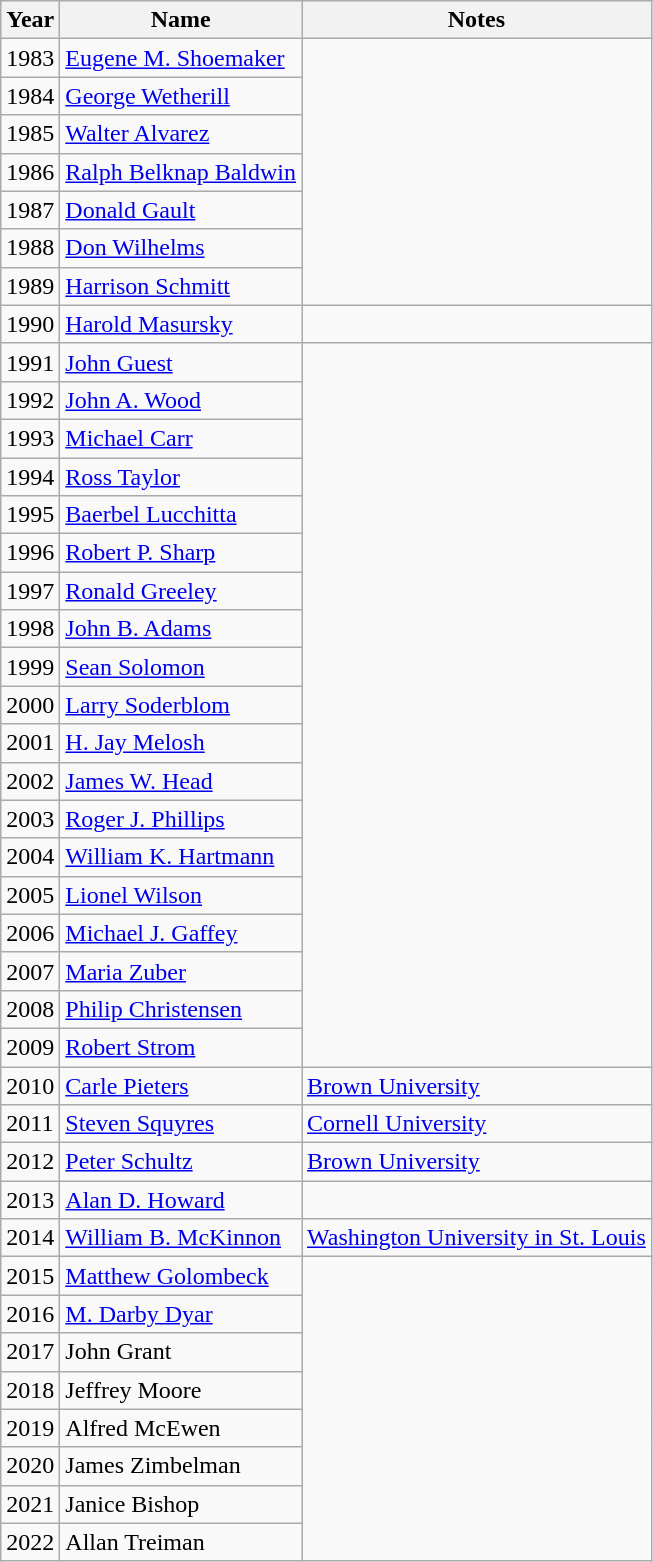<table class="wikitable">
<tr>
<th>Year</th>
<th>Name</th>
<th>Notes</th>
</tr>
<tr>
<td>1983</td>
<td><a href='#'>Eugene M. Shoemaker</a></td>
</tr>
<tr>
<td>1984</td>
<td><a href='#'>George Wetherill</a></td>
</tr>
<tr>
<td>1985</td>
<td><a href='#'>Walter Alvarez</a></td>
</tr>
<tr>
<td>1986</td>
<td><a href='#'>Ralph Belknap Baldwin</a></td>
</tr>
<tr>
<td>1987</td>
<td><a href='#'>Donald Gault</a></td>
</tr>
<tr>
<td>1988</td>
<td><a href='#'>Don Wilhelms</a></td>
</tr>
<tr>
<td>1989</td>
<td><a href='#'>Harrison Schmitt</a></td>
</tr>
<tr>
<td>1990</td>
<td><a href='#'>Harold Masursky</a></td>
<td></td>
</tr>
<tr>
<td>1991</td>
<td><a href='#'>John Guest</a></td>
</tr>
<tr>
<td>1992</td>
<td><a href='#'>John A. Wood</a></td>
</tr>
<tr>
<td>1993</td>
<td><a href='#'>Michael Carr</a></td>
</tr>
<tr>
<td>1994</td>
<td><a href='#'>Ross Taylor</a></td>
</tr>
<tr>
<td>1995</td>
<td><a href='#'>Baerbel Lucchitta</a></td>
</tr>
<tr>
<td>1996</td>
<td><a href='#'>Robert P. Sharp</a></td>
</tr>
<tr>
<td>1997</td>
<td><a href='#'>Ronald Greeley</a></td>
</tr>
<tr>
<td>1998</td>
<td><a href='#'>John B. Adams</a></td>
</tr>
<tr>
<td>1999</td>
<td><a href='#'>Sean Solomon</a></td>
</tr>
<tr>
<td>2000</td>
<td><a href='#'>Larry Soderblom</a></td>
</tr>
<tr>
<td>2001</td>
<td><a href='#'>H. Jay Melosh</a></td>
</tr>
<tr>
<td>2002</td>
<td><a href='#'>James W. Head</a></td>
</tr>
<tr>
<td>2003</td>
<td><a href='#'>Roger J. Phillips</a></td>
</tr>
<tr>
<td>2004</td>
<td><a href='#'>William K. Hartmann</a></td>
</tr>
<tr>
<td>2005</td>
<td><a href='#'>Lionel Wilson</a></td>
</tr>
<tr>
<td>2006</td>
<td><a href='#'>Michael J. Gaffey</a></td>
</tr>
<tr>
<td>2007</td>
<td><a href='#'>Maria Zuber</a></td>
</tr>
<tr>
<td>2008</td>
<td><a href='#'>Philip Christensen</a></td>
</tr>
<tr>
<td>2009</td>
<td><a href='#'>Robert Strom</a></td>
</tr>
<tr>
<td>2010</td>
<td><a href='#'>Carle Pieters</a></td>
<td><a href='#'>Brown University</a></td>
</tr>
<tr>
<td>2011</td>
<td><a href='#'>Steven Squyres</a></td>
<td><a href='#'>Cornell University</a></td>
</tr>
<tr>
<td>2012</td>
<td><a href='#'>Peter Schultz</a></td>
<td><a href='#'>Brown University</a></td>
</tr>
<tr>
<td>2013</td>
<td><a href='#'>Alan D. Howard</a></td>
</tr>
<tr>
<td>2014</td>
<td><a href='#'>William B. McKinnon</a></td>
<td><a href='#'>Washington University in St. Louis</a></td>
</tr>
<tr>
<td>2015</td>
<td><a href='#'>Matthew Golombeck</a></td>
</tr>
<tr>
<td>2016</td>
<td><a href='#'>M. Darby Dyar</a></td>
</tr>
<tr>
<td>2017</td>
<td>John Grant</td>
</tr>
<tr>
<td>2018</td>
<td>Jeffrey Moore</td>
</tr>
<tr>
<td>2019</td>
<td>Alfred McEwen</td>
</tr>
<tr>
<td>2020</td>
<td>James Zimbelman</td>
</tr>
<tr>
<td>2021</td>
<td>Janice Bishop</td>
</tr>
<tr>
<td>2022</td>
<td>Allan Treiman</td>
</tr>
</table>
